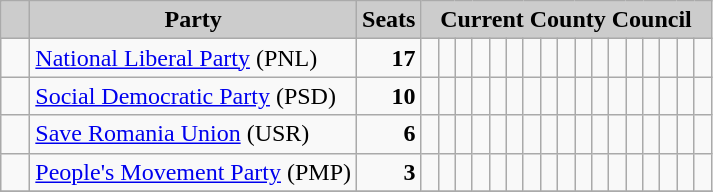<table class="wikitable">
<tr>
<th style="background:#ccc">   </th>
<th style="background:#ccc">Party</th>
<th style="background:#ccc">Seats</th>
<th style="background:#ccc" colspan="17">Current County Council</th>
</tr>
<tr>
<td>  </td>
<td><a href='#'>National Liberal Party</a> (PNL)</td>
<td style="text-align: right"><strong>17</strong></td>
<td>  </td>
<td>  </td>
<td>  </td>
<td>  </td>
<td>  </td>
<td>  </td>
<td>  </td>
<td>  </td>
<td>  </td>
<td>  </td>
<td>  </td>
<td>  </td>
<td>  </td>
<td>  </td>
<td>  </td>
<td>  </td>
<td>  </td>
</tr>
<tr>
<td>  </td>
<td><a href='#'>Social Democratic Party</a> (PSD)</td>
<td style="text-align: right"><strong>10</strong></td>
<td>  </td>
<td>  </td>
<td>  </td>
<td>  </td>
<td>  </td>
<td>  </td>
<td>  </td>
<td>  </td>
<td>  </td>
<td>  </td>
<td> </td>
<td> </td>
<td> </td>
<td> </td>
<td> </td>
<td> </td>
<td> </td>
</tr>
<tr>
<td>  </td>
<td><a href='#'>Save Romania Union</a> (USR)</td>
<td style="text-align: right"><strong>6</strong></td>
<td>  </td>
<td>  </td>
<td>  </td>
<td>  </td>
<td>  </td>
<td>  </td>
<td> </td>
<td> </td>
<td> </td>
<td> </td>
<td> </td>
<td> </td>
<td> </td>
<td> </td>
<td> </td>
<td> </td>
<td> </td>
</tr>
<tr>
<td>  </td>
<td><a href='#'>People's Movement Party</a> (PMP)</td>
<td style="text-align: right"><strong>3</strong></td>
<td>  </td>
<td>  </td>
<td>  </td>
<td> </td>
<td> </td>
<td> </td>
<td> </td>
<td> </td>
<td> </td>
<td> </td>
<td> </td>
<td> </td>
<td> </td>
<td> </td>
<td> </td>
<td> </td>
<td> </td>
</tr>
<tr>
</tr>
</table>
